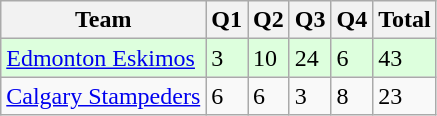<table class="wikitable">
<tr>
<th>Team</th>
<th>Q1</th>
<th>Q2</th>
<th>Q3</th>
<th>Q4</th>
<th>Total</th>
</tr>
<tr style="background-color:#ddffdd">
<td><a href='#'>Edmonton Eskimos</a></td>
<td>3</td>
<td>10</td>
<td>24</td>
<td>6</td>
<td>43</td>
</tr>
<tr>
<td><a href='#'>Calgary Stampeders</a></td>
<td>6</td>
<td>6</td>
<td>3</td>
<td>8</td>
<td>23</td>
</tr>
</table>
